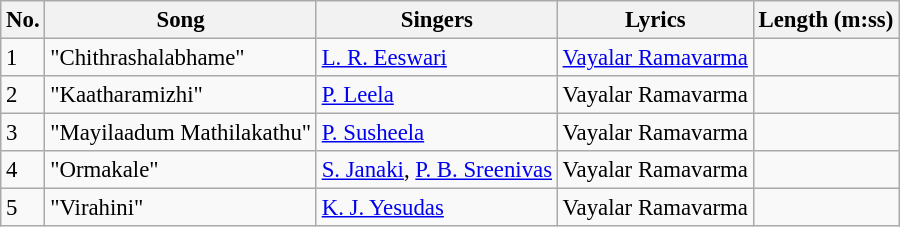<table class="wikitable" style="font-size:95%;">
<tr>
<th>No.</th>
<th>Song</th>
<th>Singers</th>
<th>Lyrics</th>
<th>Length (m:ss)</th>
</tr>
<tr>
<td>1</td>
<td>"Chithrashalabhame"</td>
<td><a href='#'>L. R. Eeswari</a></td>
<td><a href='#'>Vayalar Ramavarma</a></td>
<td></td>
</tr>
<tr>
<td>2</td>
<td>"Kaatharamizhi"</td>
<td><a href='#'>P. Leela</a></td>
<td>Vayalar Ramavarma</td>
<td></td>
</tr>
<tr>
<td>3</td>
<td>"Mayilaadum Mathilakathu"</td>
<td><a href='#'>P. Susheela</a></td>
<td>Vayalar Ramavarma</td>
<td></td>
</tr>
<tr>
<td>4</td>
<td>"Ormakale"</td>
<td><a href='#'>S. Janaki</a>, <a href='#'>P. B. Sreenivas</a></td>
<td>Vayalar Ramavarma</td>
<td></td>
</tr>
<tr>
<td>5</td>
<td>"Virahini"</td>
<td><a href='#'>K. J. Yesudas</a></td>
<td>Vayalar Ramavarma</td>
<td></td>
</tr>
</table>
